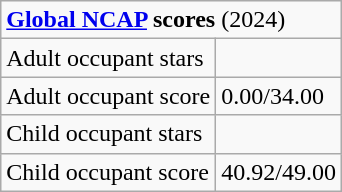<table class="wikitable floatright">
<tr>
<td colspan="2"><strong><a href='#'>Global NCAP</a> scores</strong> (2024)</td>
</tr>
<tr>
<td>Adult occupant stars</td>
<td></td>
</tr>
<tr>
<td>Adult occupant score</td>
<td>0.00/34.00</td>
</tr>
<tr>
<td>Child occupant stars</td>
<td></td>
</tr>
<tr>
<td>Child occupant score</td>
<td>40.92/49.00</td>
</tr>
</table>
